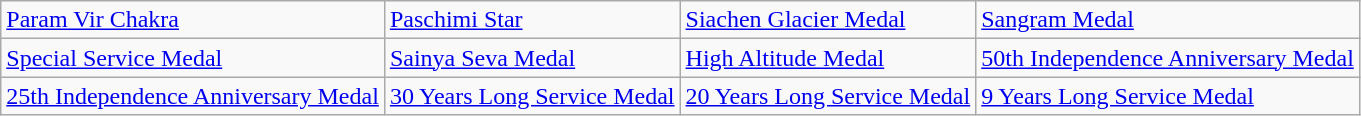<table class="wikitable">
<tr>
<td><a href='#'>Param Vir Chakra</a></td>
<td><a href='#'>Paschimi Star</a></td>
<td><a href='#'>Siachen Glacier Medal</a></td>
<td><a href='#'>Sangram Medal</a></td>
</tr>
<tr>
<td><a href='#'>Special Service Medal</a></td>
<td><a href='#'>Sainya Seva Medal</a></td>
<td><a href='#'>High Altitude Medal</a></td>
<td><a href='#'>50th Independence Anniversary Medal</a></td>
</tr>
<tr>
<td><a href='#'>25th Independence Anniversary Medal</a></td>
<td><a href='#'>30 Years Long Service Medal</a></td>
<td><a href='#'>20 Years Long Service Medal</a></td>
<td><a href='#'>9 Years Long Service Medal</a></td>
</tr>
</table>
